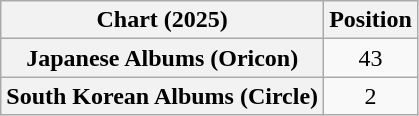<table class="wikitable sortable plainrowheaders" style="text-align:center">
<tr>
<th scope="col">Chart (2025)</th>
<th scope="col">Position</th>
</tr>
<tr>
<th scope="row">Japanese Albums (Oricon)</th>
<td>43</td>
</tr>
<tr>
<th scope="row">South Korean Albums (Circle)</th>
<td>2</td>
</tr>
</table>
